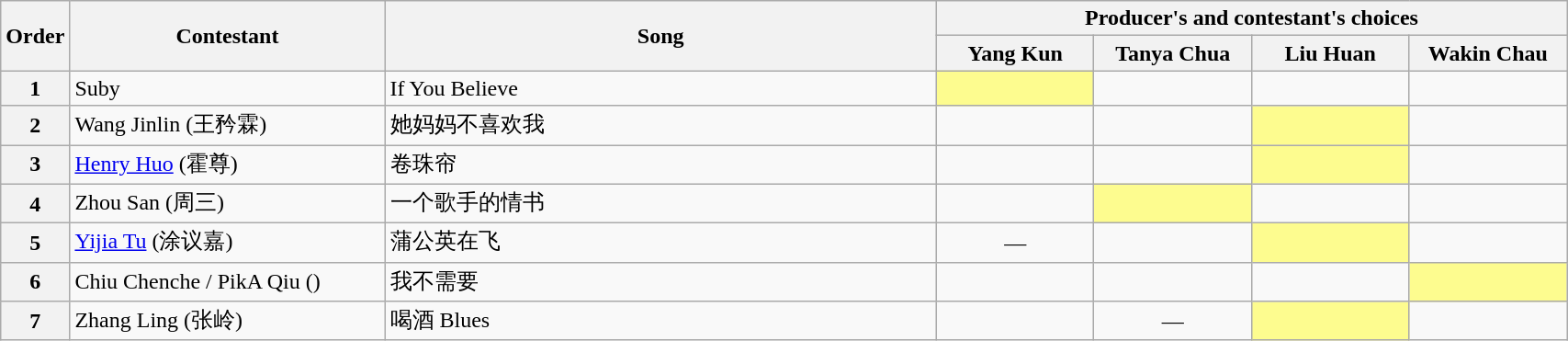<table class="wikitable" style="width:90%;">
<tr>
<th rowspan=2 width="1%">Order</th>
<th rowspan=2 width="20%">Contestant</th>
<th rowspan=2 width="35%">Song</th>
<th colspan=4 width="40%">Producer's and contestant's choices</th>
</tr>
<tr>
<th width="10%">Yang Kun</th>
<th width="10%">Tanya Chua</th>
<th width="10%">Liu Huan</th>
<th width="10%">Wakin Chau</th>
</tr>
<tr>
<th>1</th>
<td>Suby<br></td>
<td>If You Believe</td>
<td style="background:#FDFC8F;text-align:center;"></td>
<td style="text-align:center;"></td>
<td style="text-align:center;"></td>
<td style="text-align:center;"></td>
</tr>
<tr>
<th>2</th>
<td>Wang Jinlin (王矜霖)<br></td>
<td>她妈妈不喜欢我<br></td>
<td style="text-align:center;"></td>
<td style="text-align:center;"></td>
<td style="background:#FDFC8F;text-align:center;"></td>
<td style="text-align:center;"></td>
</tr>
<tr>
<th>3</th>
<td><a href='#'>Henry Huo</a> (霍尊)<br></td>
<td>卷珠帘<br></td>
<td style="text-align:center;"></td>
<td style="text-align:center;"></td>
<td style="background:#FDFC8F;text-align:center;"></td>
<td style="text-align:center;"></td>
</tr>
<tr>
<th>4</th>
<td>Zhou San (周三)<br></td>
<td>一个歌手的情书<br></td>
<td style="text-align:center;"></td>
<td style="background:#FDFC8F;text-align:center;"></td>
<td style="text-align:center;"></td>
<td style="text-align:center;"></td>
</tr>
<tr>
<th>5</th>
<td><a href='#'>Yijia Tu</a> (涂议嘉)<br></td>
<td>蒲公英在飞<br></td>
<td align="center">—</td>
<td style="text-align:center;"></td>
<td style="background:#FDFC8F;text-align:center;"></td>
<td style="text-align:center;"></td>
</tr>
<tr>
<th>6</th>
<td>Chiu Chenche / PikA Qiu ()<br></td>
<td>我不需要<br></td>
<td style="text-align:center;"></td>
<td style="text-align:center;"></td>
<td style="text-align:center;"></td>
<td style="background:#FDFC8F;text-align:center;"></td>
</tr>
<tr>
<th>7</th>
<td>Zhang Ling (张岭)<br></td>
<td>喝酒 Blues<br></td>
<td style="text-align:center;"></td>
<td style="text-align:center;">—</td>
<td style="background:#FDFC8F;text-align:center;"></td>
<td style="text-align:center;"></td>
</tr>
</table>
